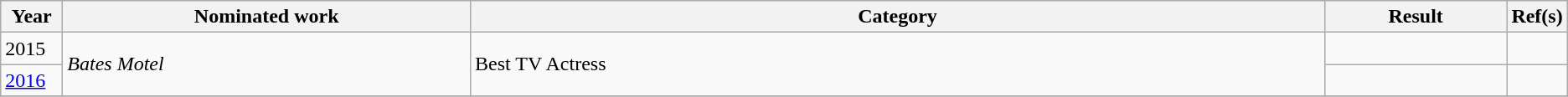<table class="wikitable">
<tr>
<th width=4%>Year</th>
<th width=27%>Nominated work</th>
<th width=57%>Category</th>
<th width=12%>Result</th>
<th width=4%>Ref(s)</th>
</tr>
<tr>
<td>2015</td>
<td rowspan="2"><em>Bates Motel</em></td>
<td rowspan="2">Best TV Actress</td>
<td></td>
<td></td>
</tr>
<tr>
<td><a href='#'>2016</a></td>
<td></td>
<td></td>
</tr>
<tr>
</tr>
</table>
